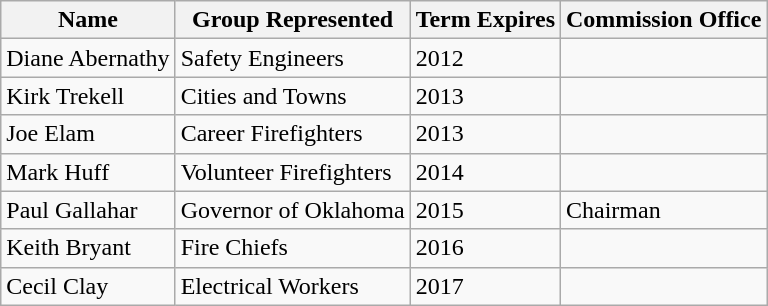<table border="1" cellspacing="0" cellpadding="5" style="border-collapse:collapse;" class="wikitable">
<tr>
<th>Name</th>
<th>Group Represented</th>
<th>Term Expires</th>
<th>Commission Office</th>
</tr>
<tr>
<td>Diane Abernathy</td>
<td>Safety Engineers</td>
<td>2012</td>
<td></td>
</tr>
<tr>
<td>Kirk Trekell</td>
<td>Cities and Towns</td>
<td>2013</td>
<td></td>
</tr>
<tr>
<td>Joe Elam</td>
<td>Career Firefighters</td>
<td>2013</td>
<td></td>
</tr>
<tr>
<td>Mark Huff</td>
<td>Volunteer Firefighters</td>
<td>2014</td>
<td></td>
</tr>
<tr>
<td>Paul Gallahar</td>
<td>Governor of Oklahoma</td>
<td>2015</td>
<td>Chairman</td>
</tr>
<tr>
<td>Keith Bryant</td>
<td>Fire Chiefs</td>
<td>2016</td>
<td></td>
</tr>
<tr>
<td>Cecil Clay</td>
<td>Electrical Workers</td>
<td>2017</td>
<td></td>
</tr>
</table>
